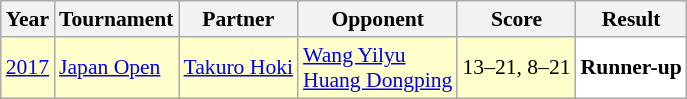<table class="sortable wikitable" style="font-size: 90%">
<tr>
<th>Year</th>
<th>Tournament</th>
<th>Partner</th>
<th>Opponent</th>
<th>Score</th>
<th>Result</th>
</tr>
<tr style="background:#FFFFCC">
<td align="center"><a href='#'>2017</a></td>
<td align="left"><a href='#'>Japan Open</a></td>
<td align="left"> <a href='#'>Takuro Hoki</a></td>
<td align="left"> <a href='#'>Wang Yilyu</a><br> <a href='#'>Huang Dongping</a></td>
<td align="left">13–21, 8–21</td>
<td style="text-align:left; background:white"> <strong>Runner-up</strong></td>
</tr>
</table>
